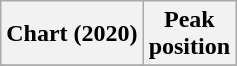<table class="wikitable plainrowheaders" style="text-align:center">
<tr>
<th>Chart (2020)</th>
<th>Peak<br>position</th>
</tr>
<tr>
</tr>
</table>
